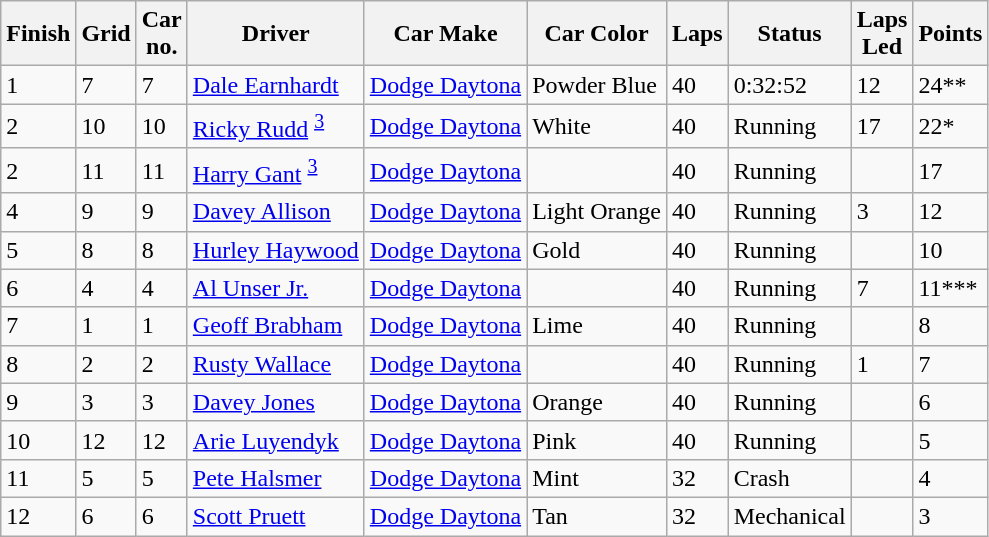<table class="wikitable">
<tr>
<th>Finish</th>
<th>Grid</th>
<th>Car<br>no.</th>
<th>Driver</th>
<th>Car Make</th>
<th>Car Color</th>
<th>Laps</th>
<th>Status</th>
<th>Laps<br>Led</th>
<th>Points</th>
</tr>
<tr>
<td>1</td>
<td>7</td>
<td>7</td>
<td> <a href='#'>Dale Earnhardt</a></td>
<td><a href='#'>Dodge Daytona</a></td>
<td><div> Powder Blue</div></td>
<td>40</td>
<td>0:32:52</td>
<td>12</td>
<td>24**</td>
</tr>
<tr>
<td>2</td>
<td>10</td>
<td>10</td>
<td> <a href='#'>Ricky Rudd</a> <sup><a href='#'>3</a></sup></td>
<td><a href='#'>Dodge Daytona</a></td>
<td><div> White</div></td>
<td>40</td>
<td>Running</td>
<td>17</td>
<td>22*</td>
</tr>
<tr>
<td>2</td>
<td>11</td>
<td>11</td>
<td> <a href='#'>Harry Gant</a> <sup><a href='#'>3</a></sup></td>
<td><a href='#'>Dodge Daytona</a></td>
<td><div></div></td>
<td>40</td>
<td>Running</td>
<td></td>
<td>17</td>
</tr>
<tr>
<td>4</td>
<td>9</td>
<td>9</td>
<td> <a href='#'>Davey Allison</a></td>
<td><a href='#'>Dodge Daytona</a></td>
<td><div> Light Orange</div></td>
<td>40</td>
<td>Running</td>
<td>3</td>
<td>12</td>
</tr>
<tr>
<td>5</td>
<td>8</td>
<td>8</td>
<td> <a href='#'>Hurley Haywood</a></td>
<td><a href='#'>Dodge Daytona</a></td>
<td><div> Gold</div></td>
<td>40</td>
<td>Running</td>
<td></td>
<td>10</td>
</tr>
<tr>
<td>6</td>
<td>4</td>
<td>4</td>
<td> <a href='#'>Al Unser Jr.</a></td>
<td><a href='#'>Dodge Daytona</a></td>
<td><div></div></td>
<td>40</td>
<td>Running</td>
<td>7</td>
<td>11***</td>
</tr>
<tr>
<td>7</td>
<td>1</td>
<td>1</td>
<td> <a href='#'>Geoff Brabham</a></td>
<td><a href='#'>Dodge Daytona</a></td>
<td><div> Lime</div></td>
<td>40</td>
<td>Running</td>
<td></td>
<td>8</td>
</tr>
<tr>
<td>8</td>
<td>2</td>
<td>2</td>
<td> <a href='#'>Rusty Wallace</a></td>
<td><a href='#'>Dodge Daytona</a></td>
<td><div></div></td>
<td>40</td>
<td>Running</td>
<td>1</td>
<td>7</td>
</tr>
<tr>
<td>9</td>
<td>3</td>
<td>3</td>
<td> <a href='#'>Davey Jones</a></td>
<td><a href='#'>Dodge Daytona</a></td>
<td><div> Orange</div></td>
<td>40</td>
<td>Running</td>
<td></td>
<td>6</td>
</tr>
<tr>
<td>10</td>
<td>12</td>
<td>12</td>
<td> <a href='#'>Arie Luyendyk</a></td>
<td><a href='#'>Dodge Daytona</a></td>
<td><div> Pink</div></td>
<td>40</td>
<td>Running</td>
<td></td>
<td>5</td>
</tr>
<tr>
<td>11</td>
<td>5</td>
<td>5</td>
<td> <a href='#'>Pete Halsmer</a></td>
<td><a href='#'>Dodge Daytona</a></td>
<td><div> Mint</div></td>
<td>32</td>
<td>Crash</td>
<td></td>
<td>4</td>
</tr>
<tr>
<td>12</td>
<td>6</td>
<td>6</td>
<td> <a href='#'>Scott Pruett</a></td>
<td><a href='#'>Dodge Daytona</a></td>
<td><div> Tan</div></td>
<td>32</td>
<td>Mechanical</td>
<td></td>
<td>3</td>
</tr>
</table>
